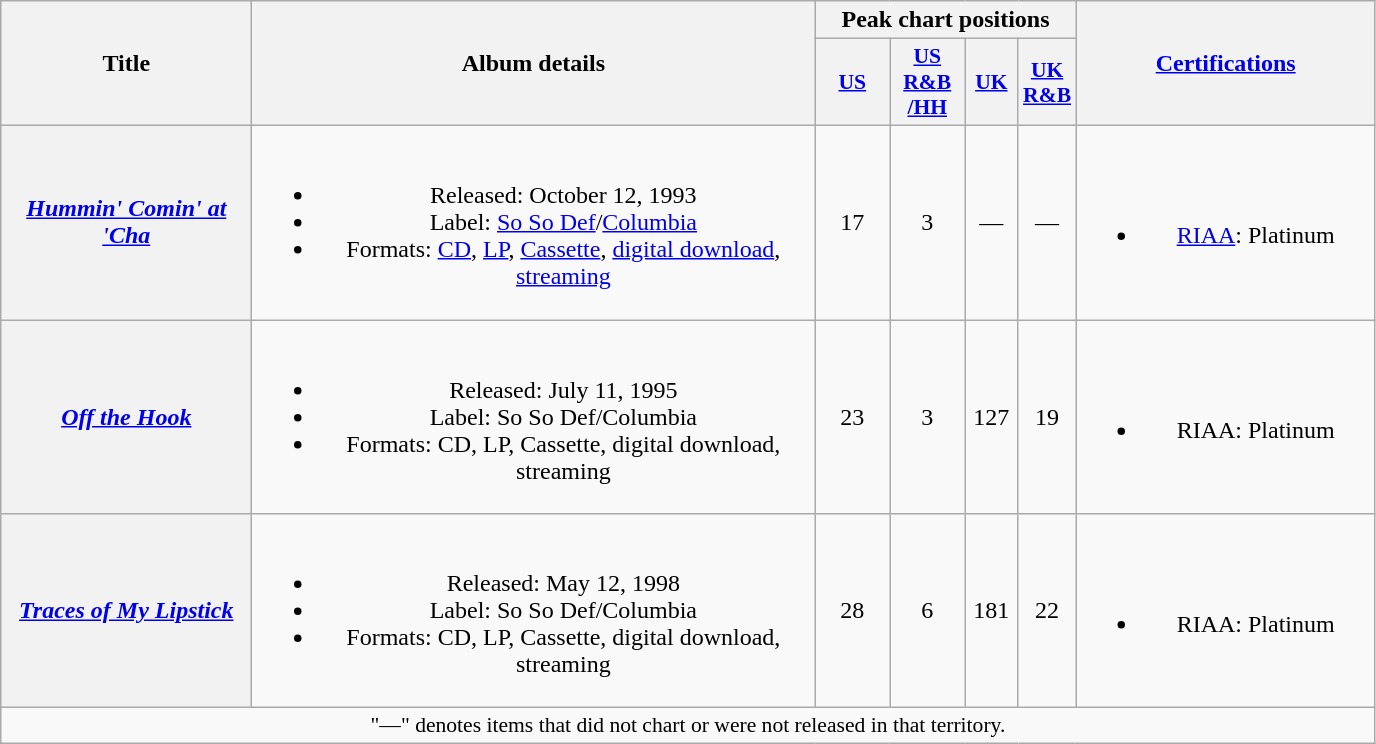<table class="wikitable plainrowheaders" style="text-align:center;" border="1">
<tr>
<th scope="col" rowspan="2" style="width:10em;">Title</th>
<th scope="col" rowspan="2" style="width:23em;">Album details</th>
<th scope="col" colspan="4">Peak chart positions</th>
<th scope="col" rowspan="2" style="width:12em;"><a href='#'>Certifications</a></th>
</tr>
<tr>
<th scope="col" style="width:3em;font-size:90%;"><a href='#'>US</a><br></th>
<th scope="col" style="width:3em;font-size:90%;"><a href='#'>US<br>R&B<br>/HH</a><br></th>
<th style="width:2em;font-size:90%;"><a href='#'>UK</a><br></th>
<th style="width:2em;font-size:90%;"><a href='#'>UK<br>R&B</a><br></th>
</tr>
<tr>
<th scope="row"><em><a href='#'>Hummin' Comin' at 'Cha</a></em></th>
<td><br><ul><li>Released: October 12, 1993</li><li>Label: <a href='#'>So So Def</a>/<a href='#'>Columbia</a></li><li>Formats: <a href='#'>CD</a>, <a href='#'>LP</a>, <a href='#'>Cassette</a>, <a href='#'>digital download</a>, <a href='#'>streaming</a></li></ul></td>
<td style="text-align:center;">17</td>
<td style="text-align:center;">3</td>
<td style="text-align:center;">—</td>
<td style="text-align:center;">—</td>
<td><br><ul><li><a href='#'>RIAA</a>: Platinum</li></ul></td>
</tr>
<tr>
<th scope="row"><em><a href='#'>Off the Hook</a></em></th>
<td><br><ul><li>Released: July 11, 1995</li><li>Label: So So Def/Columbia</li><li>Formats: CD, LP, Cassette, digital download, streaming</li></ul></td>
<td style="text-align:center;">23</td>
<td style="text-align:center;">3</td>
<td style="text-align:center;">127</td>
<td style="text-align:center;">19</td>
<td><br><ul><li>RIAA: Platinum</li></ul></td>
</tr>
<tr>
<th scope="row"><em><a href='#'>Traces of My Lipstick</a></em></th>
<td><br><ul><li>Released: May 12, 1998</li><li>Label: So So Def/Columbia</li><li>Formats: CD, LP, Cassette, digital download, streaming</li></ul></td>
<td style="text-align:center;">28</td>
<td style="text-align:center;">6</td>
<td style="text-align:center;">181</td>
<td style="text-align:center;">22</td>
<td><br><ul><li>RIAA: Platinum</li></ul></td>
</tr>
<tr>
<td colspan="7" style="font-size:90%">"—" denotes items that did not chart or were not released in that territory.</td>
</tr>
</table>
